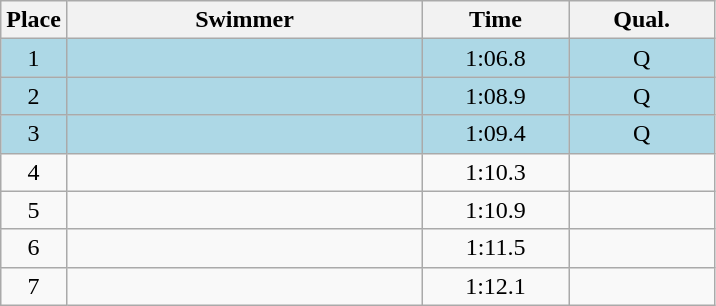<table class=wikitable style="text-align:center">
<tr>
<th>Place</th>
<th width=230>Swimmer</th>
<th width=90>Time</th>
<th width=90>Qual.</th>
</tr>
<tr bgcolor=lightblue>
<td>1</td>
<td align=left></td>
<td>1:06.8</td>
<td>Q</td>
</tr>
<tr bgcolor=lightblue>
<td>2</td>
<td align=left></td>
<td>1:08.9</td>
<td>Q</td>
</tr>
<tr bgcolor=lightblue>
<td>3</td>
<td align=left></td>
<td>1:09.4</td>
<td>Q</td>
</tr>
<tr>
<td>4</td>
<td align=left></td>
<td>1:10.3</td>
<td></td>
</tr>
<tr>
<td>5</td>
<td align=left></td>
<td>1:10.9</td>
<td></td>
</tr>
<tr>
<td>6</td>
<td align=left></td>
<td>1:11.5</td>
<td></td>
</tr>
<tr>
<td>7</td>
<td align=left></td>
<td>1:12.1</td>
<td></td>
</tr>
</table>
